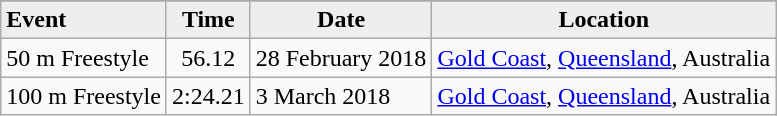<table class="wikitable">
<tr bgcolor="#eeeeee">
</tr>
<tr bgcolor="#eeeeee">
<td><strong>Event</strong></td>
<td align="center"><strong>Time</strong></td>
<td align="center"><strong>Date</strong></td>
<td align="center"><strong>Location</strong></td>
</tr>
<tr>
<td>50 m Freestyle</td>
<td align="center">56.12</td>
<td>28 February 2018</td>
<td><a href='#'>Gold Coast</a>, <a href='#'>Queensland</a>, Australia</td>
</tr>
<tr>
<td>100 m Freestyle</td>
<td align="center">2:24.21</td>
<td>3 March 2018</td>
<td><a href='#'>Gold Coast</a>, <a href='#'>Queensland</a>, Australia</td>
</tr>
</table>
